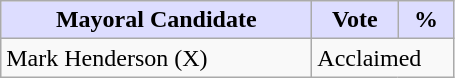<table class="wikitable">
<tr>
<th style="background:#ddf; width:200px;">Mayoral Candidate</th>
<th style="background:#ddf; width:50px;">Vote</th>
<th style="background:#ddf; width:30px;">%</th>
</tr>
<tr>
<td>Mark Henderson (X)</td>
<td colspan="2">Acclaimed</td>
</tr>
</table>
